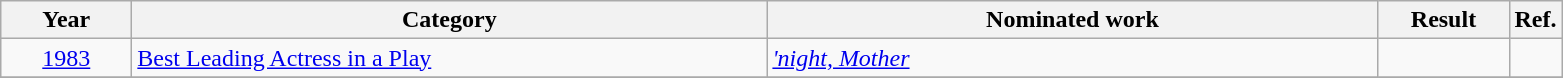<table class=wikitable>
<tr>
<th scope="col" style="width:5em;">Year</th>
<th scope="col" style="width:26em;">Category</th>
<th scope="col" style="width:25em;">Nominated work</th>
<th scope="col" style="width:5em;">Result</th>
<th>Ref.</th>
</tr>
<tr>
<td style="text-align:center;"><a href='#'>1983</a></td>
<td><a href='#'>Best Leading Actress in a Play</a></td>
<td><em><a href='#'>'night, Mother</a></em></td>
<td></td>
<td style="text-align:center;"></td>
</tr>
<tr>
</tr>
</table>
